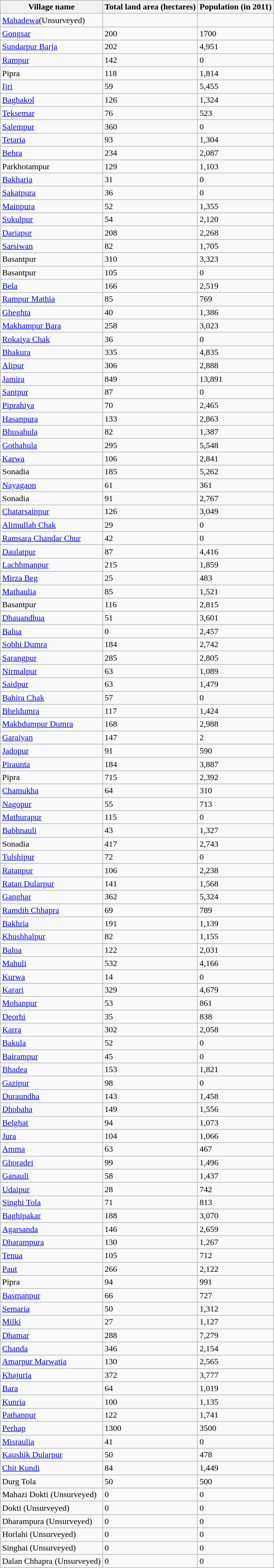<table class="wikitable sortable">
<tr>
<th>Village name</th>
<th>Total land area (hectares)</th>
<th>Population (in 2011)</th>
</tr>
<tr>
<td><a href='#'>Mahadewa</a>(Unsurveyed)</td>
<td></td>
<td></td>
</tr>
<tr>
<td><a href='#'>Gongsar</a></td>
<td>200</td>
<td>1700</td>
</tr>
<tr>
<td><a href='#'>Sundarpur Barja</a></td>
<td>202</td>
<td>4,951</td>
</tr>
<tr>
<td><a href='#'>Rampur</a></td>
<td>142</td>
<td>0</td>
</tr>
<tr>
<td>Pipra</td>
<td>118</td>
<td>1,814</td>
</tr>
<tr>
<td><a href='#'>Ijri</a></td>
<td>59</td>
<td>5,455</td>
</tr>
<tr>
<td><a href='#'>Baghakol</a></td>
<td>126</td>
<td>1,324</td>
</tr>
<tr>
<td><a href='#'>Teksemar</a></td>
<td>76</td>
<td>523</td>
</tr>
<tr>
<td><a href='#'>Salempur</a></td>
<td>360</td>
<td>0</td>
</tr>
<tr>
<td><a href='#'>Tetaria</a></td>
<td>93</td>
<td>1,304</td>
</tr>
<tr>
<td><a href='#'>Behra</a></td>
<td>234</td>
<td>2,087</td>
</tr>
<tr>
<td>Parkhotampur</td>
<td>129</td>
<td>1,103</td>
</tr>
<tr>
<td><a href='#'>Bakharia</a></td>
<td>31</td>
<td>0</td>
</tr>
<tr>
<td><a href='#'>Sakatpura</a></td>
<td>36</td>
<td>0</td>
</tr>
<tr>
<td><a href='#'>Mainpura</a></td>
<td>52</td>
<td>1,355</td>
</tr>
<tr>
<td><a href='#'>Sukulpur</a></td>
<td>54</td>
<td>2,120</td>
</tr>
<tr>
<td><a href='#'>Dariapur</a></td>
<td>208</td>
<td>2,268</td>
</tr>
<tr>
<td><a href='#'>Sarsiwan</a></td>
<td>82</td>
<td>1,705</td>
</tr>
<tr>
<td>Basantpur</td>
<td>310</td>
<td>3,323</td>
</tr>
<tr>
<td>Basantpur</td>
<td>105</td>
<td>0</td>
</tr>
<tr>
<td><a href='#'>Bela</a></td>
<td>166</td>
<td>2,519</td>
</tr>
<tr>
<td><a href='#'>Rampur Mathia</a></td>
<td>85</td>
<td>769</td>
</tr>
<tr>
<td><a href='#'>Gheghta</a></td>
<td>40</td>
<td>1,386</td>
</tr>
<tr>
<td><a href='#'>Makhampur Bara</a></td>
<td>258</td>
<td>3,023</td>
</tr>
<tr>
<td><a href='#'>Rokaiya Chak</a></td>
<td>36</td>
<td>0</td>
</tr>
<tr>
<td><a href='#'>Bhakura</a></td>
<td>335</td>
<td>4,835</td>
</tr>
<tr>
<td><a href='#'>Alipur</a></td>
<td>306</td>
<td>2,888</td>
</tr>
<tr>
<td><a href='#'>Jamira</a></td>
<td>849</td>
<td>13,891</td>
</tr>
<tr>
<td><a href='#'>Santpur</a></td>
<td>87</td>
<td>0</td>
</tr>
<tr>
<td><a href='#'>Piprahiya</a></td>
<td>70</td>
<td>2,465</td>
</tr>
<tr>
<td><a href='#'>Hasanpura</a></td>
<td>133</td>
<td>2,863</td>
</tr>
<tr>
<td><a href='#'>Bhusahula</a></td>
<td>82</td>
<td>1,387</td>
</tr>
<tr>
<td><a href='#'>Gothahula</a></td>
<td>295</td>
<td>5,548</td>
</tr>
<tr>
<td><a href='#'>Karwa</a></td>
<td>106</td>
<td>2,841</td>
</tr>
<tr>
<td>Sonadia</td>
<td>185</td>
<td>5,262</td>
</tr>
<tr>
<td><a href='#'>Nayagaon</a></td>
<td>61</td>
<td>361</td>
</tr>
<tr>
<td>Sonadia</td>
<td>91</td>
<td>2,767</td>
</tr>
<tr>
<td><a href='#'>Chatarsainpur </a></td>
<td>126</td>
<td>3,049</td>
</tr>
<tr>
<td><a href='#'>Alimullah Chak</a></td>
<td>29</td>
<td>0</td>
</tr>
<tr>
<td><a href='#'>Ramsara Chandar Chur</a></td>
<td>42</td>
<td>0</td>
</tr>
<tr>
<td><a href='#'>Daulatpur</a></td>
<td>87</td>
<td>4,416</td>
</tr>
<tr>
<td><a href='#'>Lachhmanpur</a></td>
<td>215</td>
<td>1,859</td>
</tr>
<tr>
<td><a href='#'>Mirza Beg</a></td>
<td>25</td>
<td>483</td>
</tr>
<tr>
<td><a href='#'>Mathaulia</a></td>
<td>85</td>
<td>1,521</td>
</tr>
<tr>
<td>Basantpur</td>
<td>116</td>
<td>2,815</td>
</tr>
<tr>
<td><a href='#'>Dhauandhua</a></td>
<td>51</td>
<td>3,601</td>
</tr>
<tr>
<td><a href='#'>Balua</a></td>
<td>0</td>
<td>2,457</td>
</tr>
<tr>
<td><a href='#'>Sobhi Dumra</a></td>
<td>184</td>
<td>2,742</td>
</tr>
<tr>
<td><a href='#'>Sarangpur</a></td>
<td>285</td>
<td>2,805</td>
</tr>
<tr>
<td><a href='#'>Nirmalpur</a></td>
<td>63</td>
<td>1,089</td>
</tr>
<tr>
<td><a href='#'>Saidpur</a></td>
<td>63</td>
<td>1,479</td>
</tr>
<tr>
<td><a href='#'>Bahira Chak</a></td>
<td>57</td>
<td>0</td>
</tr>
<tr>
<td><a href='#'>Bheldumra</a></td>
<td>117</td>
<td>1,424</td>
</tr>
<tr>
<td><a href='#'>Makhdumpur Dumra</a></td>
<td>168</td>
<td>2,988</td>
</tr>
<tr>
<td><a href='#'>Garaiyan</a></td>
<td>147</td>
<td>2</td>
</tr>
<tr>
<td><a href='#'>Jadopur</a></td>
<td>91</td>
<td>590</td>
</tr>
<tr>
<td><a href='#'>Piraunta</a></td>
<td>184</td>
<td>3,887</td>
</tr>
<tr>
<td>Pipra</td>
<td>715</td>
<td>2,392</td>
</tr>
<tr>
<td><a href='#'>Chamukha</a></td>
<td>64</td>
<td>310</td>
</tr>
<tr>
<td><a href='#'>Nagopur</a></td>
<td>55</td>
<td>713</td>
</tr>
<tr>
<td><a href='#'>Mathurapur</a></td>
<td>115</td>
<td>0</td>
</tr>
<tr>
<td><a href='#'>Babhnauli</a></td>
<td>43</td>
<td>1,327</td>
</tr>
<tr>
<td>Sonadia</td>
<td>417</td>
<td>2,743</td>
</tr>
<tr>
<td><a href='#'>Tulshipur</a></td>
<td>72</td>
<td>0</td>
</tr>
<tr>
<td><a href='#'>Ratanpur</a></td>
<td>106</td>
<td>2,238</td>
</tr>
<tr>
<td><a href='#'>Ratan Dularpur</a></td>
<td>141</td>
<td>1,568</td>
</tr>
<tr>
<td><a href='#'>Ganghar</a></td>
<td>362</td>
<td>5,324</td>
</tr>
<tr>
<td><a href='#'>Ramdih Chhapra</a></td>
<td>69</td>
<td>789</td>
</tr>
<tr>
<td><a href='#'>Bakhria</a></td>
<td>191</td>
<td>1,139</td>
</tr>
<tr>
<td><a href='#'>Khushhalpur</a></td>
<td>82</td>
<td>1,155</td>
</tr>
<tr>
<td><a href='#'>Balua</a></td>
<td>122</td>
<td>2,031</td>
</tr>
<tr>
<td><a href='#'>Mahuli</a></td>
<td>532</td>
<td>4,166</td>
</tr>
<tr>
<td><a href='#'>Kurwa</a></td>
<td>14</td>
<td>0</td>
</tr>
<tr>
<td><a href='#'>Karari</a></td>
<td>329</td>
<td>4,679</td>
</tr>
<tr>
<td><a href='#'>Mohanpur</a></td>
<td>53</td>
<td>861</td>
</tr>
<tr>
<td><a href='#'>Deorhi</a></td>
<td>35</td>
<td>838</td>
</tr>
<tr>
<td><a href='#'>Karra</a></td>
<td>302</td>
<td>2,058</td>
</tr>
<tr>
<td><a href='#'>Bakula</a></td>
<td>52</td>
<td>0</td>
</tr>
<tr>
<td><a href='#'>Bairampur</a></td>
<td>45</td>
<td>0</td>
</tr>
<tr>
<td><a href='#'>Bhadea</a></td>
<td>153</td>
<td>1,821</td>
</tr>
<tr>
<td><a href='#'>Gazipur</a></td>
<td>98</td>
<td>0</td>
</tr>
<tr>
<td><a href='#'>Duraundha</a></td>
<td>143</td>
<td>1,458</td>
</tr>
<tr>
<td><a href='#'>Dhobaha</a></td>
<td>149</td>
<td>1,556</td>
</tr>
<tr>
<td><a href='#'>Belghat</a></td>
<td>94</td>
<td>1,073</td>
</tr>
<tr>
<td><a href='#'>Jura</a></td>
<td>104</td>
<td>1,066</td>
</tr>
<tr>
<td><a href='#'>Amma</a></td>
<td>63</td>
<td>467</td>
</tr>
<tr>
<td><a href='#'>Ghoradei</a></td>
<td>99</td>
<td>1,496</td>
</tr>
<tr>
<td><a href='#'>Ganauli</a></td>
<td>58</td>
<td>1,437</td>
</tr>
<tr>
<td><a href='#'>Udaipur</a></td>
<td>28</td>
<td>742</td>
</tr>
<tr>
<td><a href='#'>Singhi Tola</a></td>
<td>71</td>
<td>813</td>
</tr>
<tr>
<td><a href='#'>Baghipakar</a></td>
<td>188</td>
<td>3,070</td>
</tr>
<tr>
<td><a href='#'>Agarsanda</a></td>
<td>146</td>
<td>2,659</td>
</tr>
<tr>
<td><a href='#'>Dharampura</a></td>
<td>130</td>
<td>1,267</td>
</tr>
<tr>
<td><a href='#'>Tenua</a></td>
<td>105</td>
<td>712</td>
</tr>
<tr>
<td><a href='#'>Paut</a></td>
<td>266</td>
<td>2,122</td>
</tr>
<tr>
<td>Pipra</td>
<td>94</td>
<td>991</td>
</tr>
<tr>
<td><a href='#'>Basmanpur</a></td>
<td>66</td>
<td>727</td>
</tr>
<tr>
<td><a href='#'>Semaria</a></td>
<td>50</td>
<td>1,312</td>
</tr>
<tr>
<td><a href='#'>Milki</a></td>
<td>27</td>
<td>1,127</td>
</tr>
<tr>
<td><a href='#'>Dhamar</a></td>
<td>288</td>
<td>7,279</td>
</tr>
<tr>
<td><a href='#'>Chanda</a></td>
<td>346</td>
<td>2,154</td>
</tr>
<tr>
<td><a href='#'>Amarpur Marwatia</a></td>
<td>130</td>
<td>2,565</td>
</tr>
<tr>
<td><a href='#'>Khajuria</a></td>
<td>372</td>
<td>3,777</td>
</tr>
<tr>
<td><a href='#'>Bara</a></td>
<td>64</td>
<td>1,019</td>
</tr>
<tr>
<td><a href='#'>Kunria</a></td>
<td>100</td>
<td>1,135</td>
</tr>
<tr>
<td><a href='#'>Pathanpur</a></td>
<td>122</td>
<td>1,741</td>
</tr>
<tr>
<td><a href='#'>Perhap</a></td>
<td>1300</td>
<td>3500</td>
</tr>
<tr>
<td><a href='#'>Misraulia</a></td>
<td>41</td>
<td>0</td>
</tr>
<tr>
<td><a href='#'>Kaushik Dularpur</a></td>
<td>50</td>
<td>478</td>
</tr>
<tr>
<td><a href='#'>Chit Kundi</a></td>
<td>84</td>
<td>1,449</td>
</tr>
<tr>
<td>Durg Tola</td>
<td>50</td>
<td>500</td>
</tr>
<tr>
<td>Mahazi Dokti (Unsurveyed)</td>
<td>0</td>
<td>0</td>
</tr>
<tr>
<td>Dokti (Unsurveyed)</td>
<td>0</td>
<td>0</td>
</tr>
<tr>
<td>Dharampura (Unsurveyed)</td>
<td>0</td>
<td>0</td>
</tr>
<tr>
<td>Horlahi (Unsurveyed)</td>
<td>0</td>
<td>0</td>
</tr>
<tr>
<td>Singhai (Unsurveyed)</td>
<td>0</td>
<td>0</td>
</tr>
<tr>
<td>Dalan Chhapra (Unsurveyed)</td>
<td>0</td>
<td>0</td>
</tr>
</table>
